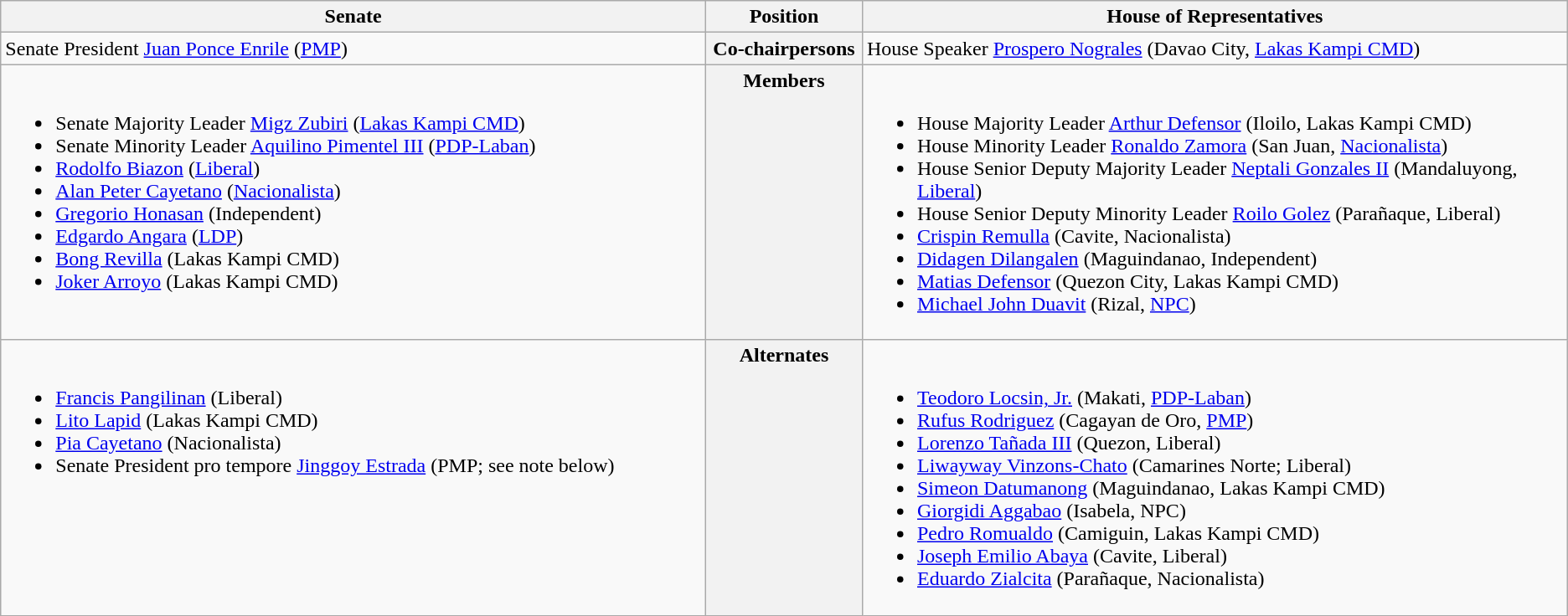<table class=wikitable>
<tr>
<th width=45%>Senate</th>
<th width=10%>Position</th>
<th width=45%>House of Representatives</th>
</tr>
<tr>
<td>Senate President <a href='#'>Juan Ponce Enrile</a> (<a href='#'>PMP</a>)</td>
<th>Co-chairpersons</th>
<td>House Speaker <a href='#'>Prospero Nograles</a> (Davao City, <a href='#'>Lakas Kampi CMD</a>)</td>
</tr>
<tr valign=top>
<td><br><ul><li>Senate Majority Leader <a href='#'>Migz Zubiri</a> (<a href='#'>Lakas Kampi CMD</a>)</li><li>Senate Minority Leader <a href='#'>Aquilino Pimentel III</a> (<a href='#'>PDP-Laban</a>)</li><li><a href='#'>Rodolfo Biazon</a> (<a href='#'>Liberal</a>)</li><li><a href='#'>Alan Peter Cayetano</a> (<a href='#'>Nacionalista</a>)</li><li><a href='#'>Gregorio Honasan</a> (Independent)</li><li><a href='#'>Edgardo Angara</a> (<a href='#'>LDP</a>)</li><li><a href='#'>Bong Revilla</a> (Lakas Kampi CMD)</li><li><a href='#'>Joker Arroyo</a> (Lakas Kampi CMD)</li></ul></td>
<th>Members</th>
<td><br><ul><li>House Majority Leader <a href='#'>Arthur Defensor</a> (Iloilo, Lakas Kampi CMD)</li><li>House Minority Leader <a href='#'>Ronaldo Zamora</a> (San Juan, <a href='#'>Nacionalista</a>)</li><li>House Senior Deputy Majority Leader <a href='#'>Neptali Gonzales II</a> (Mandaluyong, <a href='#'>Liberal</a>)</li><li>House Senior Deputy Minority Leader <a href='#'>Roilo Golez</a> (Parañaque, Liberal)</li><li><a href='#'>Crispin Remulla</a> (Cavite, Nacionalista)</li><li><a href='#'>Didagen Dilangalen</a> (Maguindanao, Independent)</li><li><a href='#'>Matias Defensor</a> (Quezon City, Lakas Kampi CMD)</li><li><a href='#'>Michael John Duavit</a> (Rizal, <a href='#'>NPC</a>)</li></ul></td>
</tr>
<tr valign=top>
<td><br><ul><li><a href='#'>Francis Pangilinan</a> (Liberal)</li><li><a href='#'>Lito Lapid</a> (Lakas Kampi CMD)</li><li><a href='#'>Pia Cayetano</a> (Nacionalista)</li><li>Senate President pro tempore <a href='#'>Jinggoy Estrada</a> (PMP; see note below)</li></ul></td>
<th>Alternates</th>
<td><br><ul><li><a href='#'>Teodoro Locsin, Jr.</a> (Makati, <a href='#'>PDP-Laban</a>)</li><li><a href='#'>Rufus Rodriguez</a> (Cagayan de Oro, <a href='#'>PMP</a>)</li><li><a href='#'>Lorenzo Tañada III</a> (Quezon, Liberal)</li><li><a href='#'>Liwayway Vinzons-Chato</a> (Camarines Norte; Liberal)</li><li><a href='#'>Simeon Datumanong</a> (Maguindanao, Lakas Kampi CMD)</li><li><a href='#'>Giorgidi Aggabao</a> (Isabela, NPC)</li><li><a href='#'>Pedro Romualdo</a> (Camiguin, Lakas Kampi CMD)</li><li><a href='#'>Joseph Emilio Abaya</a> (Cavite, Liberal)</li><li><a href='#'>Eduardo Zialcita</a> (Parañaque, Nacionalista)</li></ul></td>
</tr>
</table>
